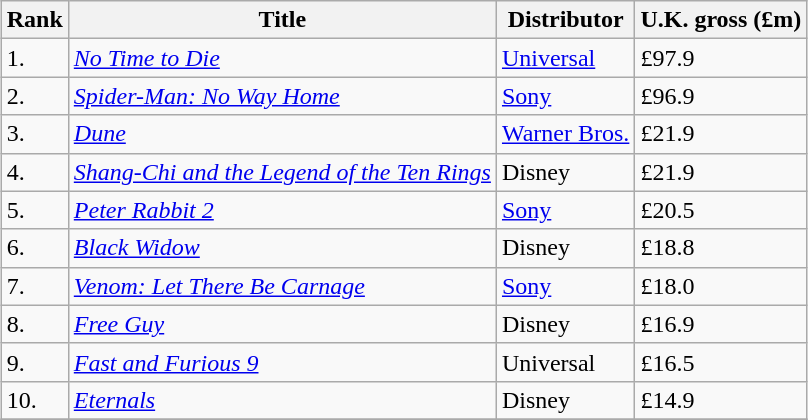<table class="wikitable sortable" style="margin:auto; margin:auto;">
<tr>
<th>Rank</th>
<th>Title</th>
<th>Distributor</th>
<th>U.K. gross (£m)</th>
</tr>
<tr>
<td>1.</td>
<td><em><a href='#'>No Time to Die</a></em></td>
<td rowspan="1"><a href='#'>Universal</a></td>
<td>£97.9</td>
</tr>
<tr>
<td>2.</td>
<td><em><a href='#'>Spider-Man: No Way Home</a></em></td>
<td><a href='#'>Sony</a></td>
<td>£96.9</td>
</tr>
<tr>
<td>3.</td>
<td><em><a href='#'>Dune</a></em></td>
<td><a href='#'>Warner Bros.</a></td>
<td>£21.9</td>
</tr>
<tr>
<td>4.</td>
<td><em><a href='#'>Shang-Chi and the Legend of the Ten Rings</a></em></td>
<td>Disney</td>
<td>£21.9</td>
</tr>
<tr>
<td>5.</td>
<td><em><a href='#'>Peter Rabbit 2</a></em></td>
<td><a href='#'>Sony</a></td>
<td>£20.5</td>
</tr>
<tr>
<td>6.</td>
<td><em><a href='#'>Black Widow</a></em></td>
<td>Disney</td>
<td>£18.8</td>
</tr>
<tr>
<td>7.</td>
<td><em><a href='#'>Venom: Let There Be Carnage</a></em></td>
<td><a href='#'>Sony</a></td>
<td>£18.0</td>
</tr>
<tr>
<td>8.</td>
<td><em><a href='#'>Free Guy</a></em></td>
<td>Disney</td>
<td>£16.9</td>
</tr>
<tr>
<td>9.</td>
<td><em><a href='#'>Fast and Furious 9</a></em></td>
<td>Universal</td>
<td>£16.5</td>
</tr>
<tr>
<td>10.</td>
<td><em><a href='#'>Eternals</a></em></td>
<td>Disney</td>
<td>£14.9</td>
</tr>
<tr>
</tr>
</table>
